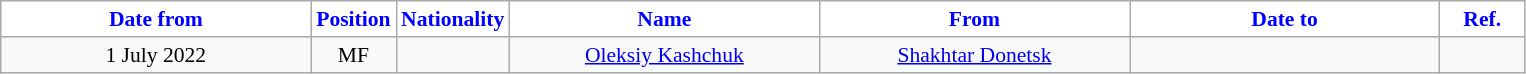<table class="wikitable" style="text-align:center; font-size:90%; ">
<tr>
<th style="background:white; color:blue; width:200px;">Date from</th>
<th style="background:white; color:blue; width:50px;">Position</th>
<th style="background:white; color:blue; width:50px;">Nationality</th>
<th style="background:white; color:blue; width:200px;">Name</th>
<th style="background:white; color:blue; width:200px;">From</th>
<th style="background:white; color:blue; width:200px;">Date to</th>
<th style="background:white; color:blue; width:50px;">Ref.</th>
</tr>
<tr>
<td>1 July 2022</td>
<td>MF</td>
<td></td>
<td><a href='#'>Oleksiy Kashchuk</a></td>
<td><a href='#'>Shakhtar Donetsk</a></td>
<td></td>
<td></td>
</tr>
</table>
